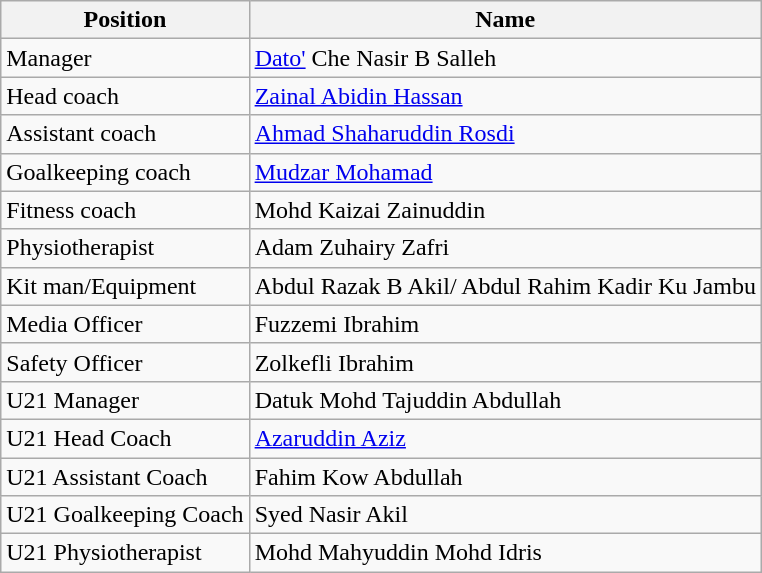<table class="wikitable">
<tr>
<th>Position</th>
<th>Name</th>
</tr>
<tr>
<td>Manager</td>
<td> <a href='#'>Dato'</a> Che Nasir B Salleh</td>
</tr>
<tr>
<td>Head coach</td>
<td> <a href='#'>Zainal Abidin Hassan</a></td>
</tr>
<tr>
<td>Assistant coach</td>
<td> <a href='#'>Ahmad Shaharuddin Rosdi</a></td>
</tr>
<tr>
<td>Goalkeeping coach</td>
<td> <a href='#'>Mudzar Mohamad</a></td>
</tr>
<tr>
<td>Fitness coach</td>
<td> Mohd Kaizai Zainuddin</td>
</tr>
<tr>
<td>Physiotherapist</td>
<td> Adam Zuhairy Zafri</td>
</tr>
<tr>
<td>Kit man/Equipment</td>
<td> Abdul Razak B Akil/ Abdul Rahim Kadir Ku Jambu</td>
</tr>
<tr>
<td>Media Officer</td>
<td> Fuzzemi Ibrahim</td>
</tr>
<tr>
<td>Safety Officer</td>
<td> Zolkefli Ibrahim</td>
</tr>
<tr>
<td>U21 Manager</td>
<td> Datuk Mohd Tajuddin Abdullah</td>
</tr>
<tr>
<td>U21 Head Coach</td>
<td> <a href='#'>Azaruddin Aziz</a></td>
</tr>
<tr>
<td>U21 Assistant Coach</td>
<td> Fahim Kow Abdullah</td>
</tr>
<tr>
<td>U21 Goalkeeping Coach</td>
<td> Syed Nasir Akil</td>
</tr>
<tr>
<td>U21 Physiotherapist</td>
<td> Mohd Mahyuddin Mohd Idris</td>
</tr>
</table>
